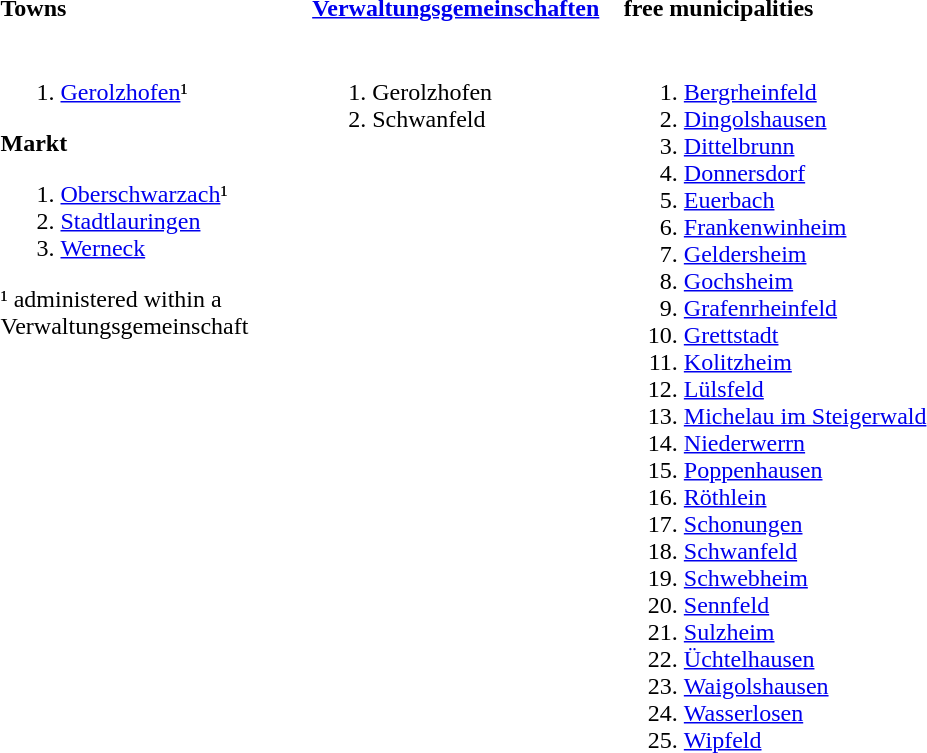<table>
<tr>
<th align=left width=33%>Towns</th>
<th align=left width=33%><a href='#'>Verwaltungsgemeinschaften</a></th>
<th align=left width=33%>free municipalities</th>
</tr>
<tr valign=top>
<td><br><ol><li><a href='#'>Gerolzhofen</a>¹</li></ol><strong>Markt</strong><ol><li><a href='#'>Oberschwarzach</a>¹</li><li><a href='#'>Stadtlauringen</a></li><li><a href='#'>Werneck</a></li></ol>¹ administered within a<br> Verwaltungsgemeinschaft</td>
<td><br><ol><li>Gerolzhofen</li><li>Schwanfeld</li></ol></td>
<td><br><ol><li><a href='#'>Bergrheinfeld</a></li><li><a href='#'>Dingolshausen</a></li><li><a href='#'>Dittelbrunn</a></li><li><a href='#'>Donnersdorf</a></li><li><a href='#'>Euerbach</a></li><li><a href='#'>Frankenwinheim</a></li><li><a href='#'>Geldersheim</a></li><li><a href='#'>Gochsheim</a></li><li><a href='#'>Grafenrheinfeld</a></li><li><a href='#'>Grettstadt</a></li><li><a href='#'>Kolitzheim</a></li><li><a href='#'>Lülsfeld</a></li><li><a href='#'>Michelau im Steigerwald</a></li><li><a href='#'>Niederwerrn</a></li><li><a href='#'>Poppenhausen</a></li><li><a href='#'>Röthlein</a></li><li><a href='#'>Schonungen</a></li><li><a href='#'>Schwanfeld</a></li><li><a href='#'>Schwebheim</a></li><li><a href='#'>Sennfeld</a></li><li><a href='#'>Sulzheim</a></li><li><a href='#'>Üchtelhausen</a></li><li><a href='#'>Waigolshausen</a></li><li><a href='#'>Wasserlosen</a></li><li><a href='#'>Wipfeld</a></li></ol></td>
</tr>
</table>
